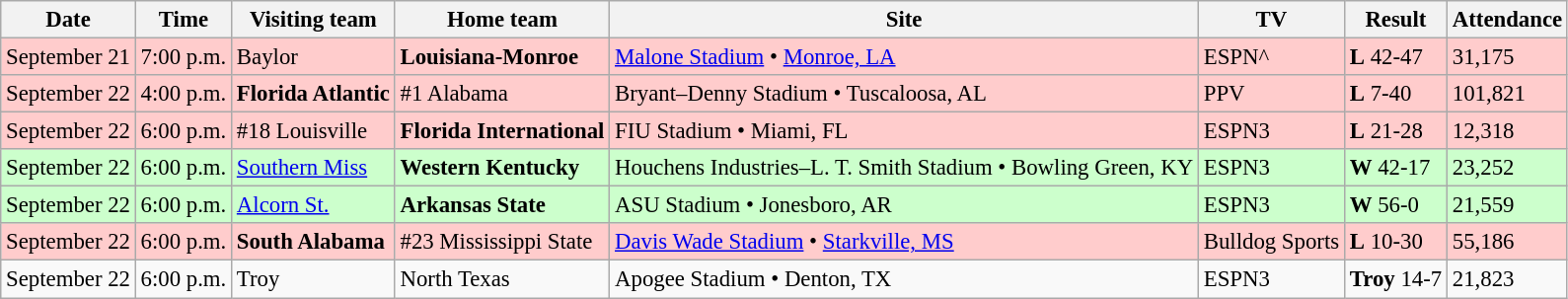<table class="wikitable" style="font-size:95%;">
<tr>
<th>Date</th>
<th>Time</th>
<th>Visiting team</th>
<th>Home team</th>
<th>Site</th>
<th>TV</th>
<th>Result</th>
<th>Attendance</th>
</tr>
<tr style="background:#fcc;">
<td>September 21</td>
<td>7:00 p.m.</td>
<td>Baylor</td>
<td><strong>Louisiana-Monroe</strong></td>
<td><a href='#'>Malone Stadium</a> • <a href='#'>Monroe, LA</a></td>
<td>ESPN^</td>
<td><strong>L</strong> 42-47</td>
<td>31,175</td>
</tr>
<tr style="background:#fcc;">
<td>September 22</td>
<td>4:00 p.m.</td>
<td><strong>Florida Atlantic</strong></td>
<td>#1 Alabama</td>
<td>Bryant–Denny Stadium • Tuscaloosa, AL</td>
<td>PPV</td>
<td><strong>L</strong> 7-40</td>
<td>101,821</td>
</tr>
<tr style="background:#fcc;">
<td>September 22</td>
<td>6:00 p.m.</td>
<td>#18 Louisville</td>
<td><strong>Florida International</strong></td>
<td>FIU Stadium • Miami, FL</td>
<td>ESPN3</td>
<td><strong>L</strong> 21-28</td>
<td>12,318</td>
</tr>
<tr style="background:#cfc;">
<td>September 22</td>
<td>6:00 p.m.</td>
<td><a href='#'>Southern Miss</a></td>
<td><strong>Western Kentucky</strong></td>
<td>Houchens Industries–L. T. Smith Stadium • Bowling Green, KY</td>
<td>ESPN3</td>
<td><strong>W</strong> 42-17</td>
<td>23,252</td>
</tr>
<tr style="background:#cfc;">
<td>September 22</td>
<td>6:00 p.m.</td>
<td><a href='#'>Alcorn St.</a></td>
<td><strong>Arkansas State</strong></td>
<td>ASU Stadium • Jonesboro, AR</td>
<td>ESPN3</td>
<td><strong>W</strong> 56-0</td>
<td>21,559</td>
</tr>
<tr style="background:#fcc;">
<td>September 22</td>
<td>6:00 p.m.</td>
<td><strong>South Alabama</strong></td>
<td>#23 Mississippi State</td>
<td><a href='#'>Davis Wade Stadium</a> • <a href='#'>Starkville, MS</a></td>
<td>Bulldog Sports</td>
<td><strong>L</strong> 10-30</td>
<td>55,186</td>
</tr>
<tr style=>
<td>September 22</td>
<td>6:00 p.m.</td>
<td>Troy</td>
<td>North Texas</td>
<td>Apogee Stadium • Denton, TX</td>
<td>ESPN3</td>
<td><strong>Troy</strong> 14-7</td>
<td>21,823</td>
</tr>
</table>
